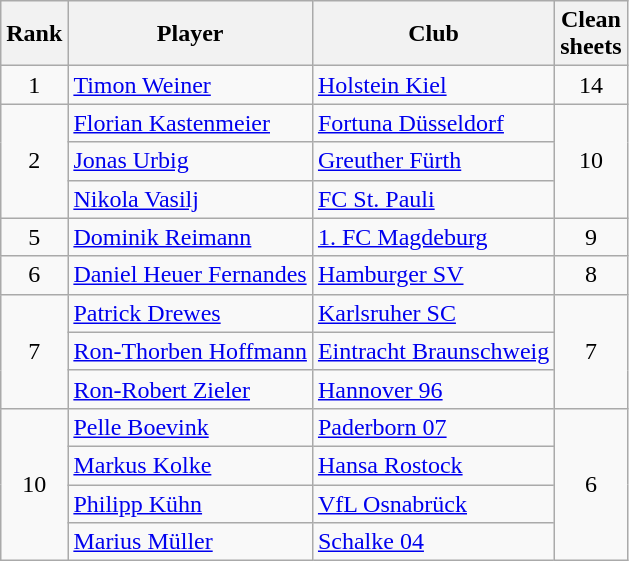<table class="wikitable sortable" style="text-align:center">
<tr>
<th>Rank</th>
<th>Player</th>
<th>Club</th>
<th>Clean<br>sheets</th>
</tr>
<tr>
<td>1</td>
<td align="left"> <a href='#'>Timon Weiner</a></td>
<td align="left"><a href='#'>Holstein Kiel</a></td>
<td>14</td>
</tr>
<tr>
<td rowspan=3>2</td>
<td align="left"> <a href='#'>Florian Kastenmeier</a></td>
<td align="left"><a href='#'>Fortuna Düsseldorf</a></td>
<td rowspan=3>10</td>
</tr>
<tr>
<td align="left"> <a href='#'>Jonas Urbig</a></td>
<td align="left"><a href='#'>Greuther Fürth</a></td>
</tr>
<tr>
<td align="left"> <a href='#'>Nikola Vasilj</a></td>
<td align="left"><a href='#'>FC St. Pauli</a></td>
</tr>
<tr>
<td>5</td>
<td align="left"> <a href='#'>Dominik Reimann</a></td>
<td align="left"><a href='#'>1. FC Magdeburg</a></td>
<td>9</td>
</tr>
<tr>
<td>6</td>
<td align="left"> <a href='#'>Daniel Heuer Fernandes</a></td>
<td align="left"><a href='#'>Hamburger SV</a></td>
<td>8</td>
</tr>
<tr>
<td rowspan=3>7</td>
<td align="left"> <a href='#'>Patrick Drewes</a></td>
<td align="left"><a href='#'>Karlsruher SC</a></td>
<td rowspan=3>7</td>
</tr>
<tr>
<td align="left"> <a href='#'>Ron-Thorben Hoffmann</a></td>
<td align="left"><a href='#'>Eintracht Braunschweig</a></td>
</tr>
<tr>
<td align="left"> <a href='#'>Ron-Robert Zieler</a></td>
<td align="left"><a href='#'>Hannover 96</a></td>
</tr>
<tr>
<td rowspan=4>10</td>
<td align="left"> <a href='#'>Pelle Boevink</a></td>
<td align="left"><a href='#'>Paderborn 07</a></td>
<td rowspan=4>6</td>
</tr>
<tr>
<td align="left"> <a href='#'>Markus Kolke</a></td>
<td align="left"><a href='#'>Hansa Rostock</a></td>
</tr>
<tr>
<td align="left"> <a href='#'>Philipp Kühn</a></td>
<td align="left"><a href='#'>VfL Osnabrück</a></td>
</tr>
<tr>
<td align="left"> <a href='#'>Marius Müller</a></td>
<td align="left"><a href='#'>Schalke 04</a></td>
</tr>
</table>
